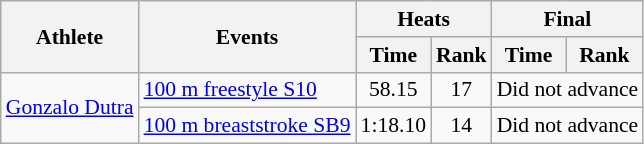<table class=wikitable style="font-size:90%">
<tr>
<th rowspan=2>Athlete</th>
<th rowspan=2>Events</th>
<th colspan="2">Heats</th>
<th colspan="2">Final</th>
</tr>
<tr>
<th>Time</th>
<th>Rank</th>
<th>Time</th>
<th>Rank</th>
</tr>
<tr align=center>
<td align=left rowspan=2><a href='#'>Gonzalo Dutra</a></td>
<td align=left><a href='#'>100 m freestyle S10</a></td>
<td>58.15</td>
<td>17</td>
<td colspan=2>Did not advance</td>
</tr>
<tr align=center>
<td align=left><a href='#'>100 m breaststroke SB9</a></td>
<td>1:18.10</td>
<td>14</td>
<td colspan=2>Did not advance</td>
</tr>
</table>
